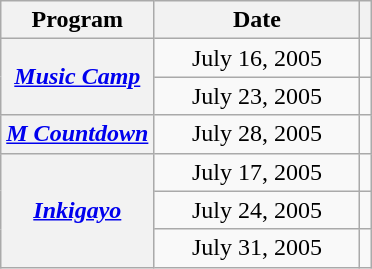<table class="wikitable plainrowheaders" style="text-align:center">
<tr>
<th>Program</th>
<th width="130">Date</th>
<th class="unsortable"></th>
</tr>
<tr>
<th scope="row" rowspan="2"><a href='#'><em>Music Camp</em></a></th>
<td>July 16, 2005</td>
<td></td>
</tr>
<tr>
<td>July 23, 2005</td>
<td></td>
</tr>
<tr>
<th scope="row"><em><a href='#'>M Countdown</a></em></th>
<td>July 28, 2005</td>
<td></td>
</tr>
<tr>
<th scope="row" rowspan="3"><em><a href='#'>Inkigayo</a></em></th>
<td>July 17, 2005</td>
<td></td>
</tr>
<tr>
<td>July 24, 2005</td>
<td></td>
</tr>
<tr>
<td>July 31, 2005</td>
<td></td>
</tr>
</table>
